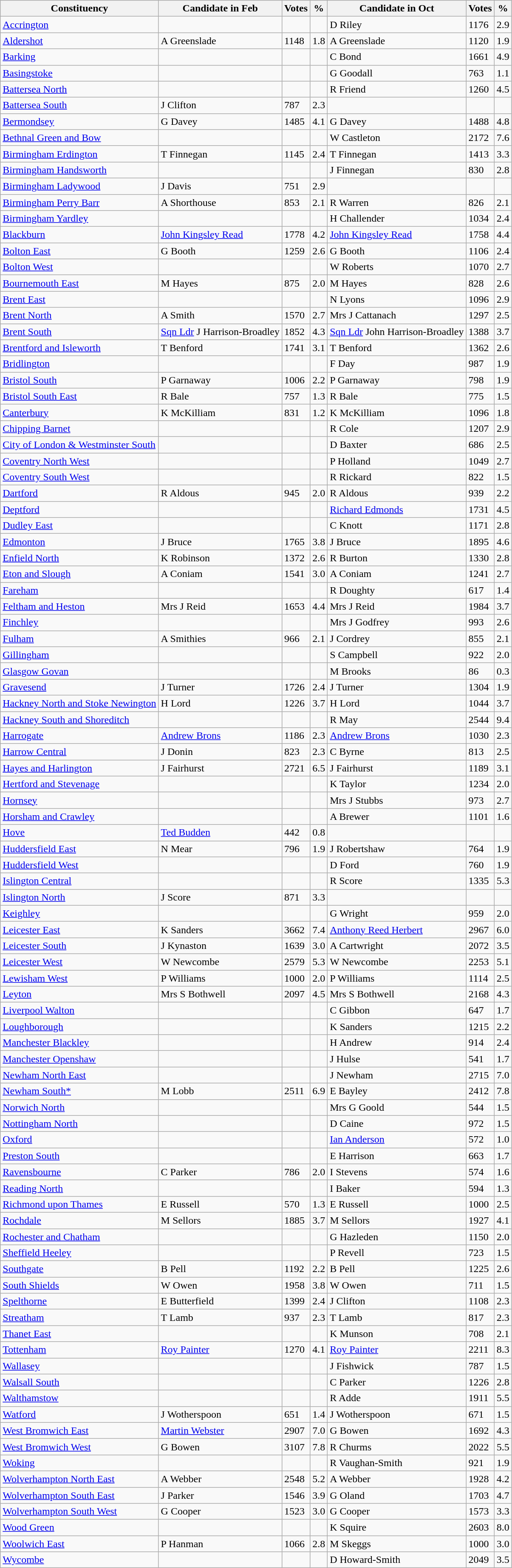<table class="wikitable sortable">
<tr>
<th>Constituency</th>
<th>Candidate in Feb</th>
<th>Votes</th>
<th>%</th>
<th>Candidate in Oct</th>
<th>Votes</th>
<th>%</th>
</tr>
<tr>
<td><a href='#'>Accrington</a></td>
<td></td>
<td></td>
<td></td>
<td>D Riley</td>
<td>1176</td>
<td>2.9</td>
</tr>
<tr>
<td><a href='#'>Aldershot</a></td>
<td>A Greenslade</td>
<td>1148</td>
<td>1.8</td>
<td>A Greenslade</td>
<td>1120</td>
<td>1.9</td>
</tr>
<tr>
<td><a href='#'>Barking</a></td>
<td></td>
<td></td>
<td></td>
<td>C Bond</td>
<td>1661</td>
<td>4.9</td>
</tr>
<tr>
<td><a href='#'>Basingstoke</a></td>
<td></td>
<td></td>
<td></td>
<td>G Goodall</td>
<td>763</td>
<td>1.1</td>
</tr>
<tr>
<td><a href='#'>Battersea North</a></td>
<td></td>
<td></td>
<td></td>
<td>R Friend</td>
<td>1260</td>
<td>4.5</td>
</tr>
<tr>
<td><a href='#'>Battersea South</a></td>
<td>J Clifton</td>
<td>787</td>
<td>2.3</td>
<td></td>
<td></td>
<td></td>
</tr>
<tr>
<td><a href='#'>Bermondsey</a></td>
<td>G Davey</td>
<td>1485</td>
<td>4.1</td>
<td>G Davey</td>
<td>1488</td>
<td>4.8</td>
</tr>
<tr>
<td><a href='#'>Bethnal Green and Bow</a></td>
<td></td>
<td></td>
<td></td>
<td>W Castleton</td>
<td>2172</td>
<td>7.6</td>
</tr>
<tr>
<td><a href='#'>Birmingham Erdington</a></td>
<td>T Finnegan</td>
<td>1145</td>
<td>2.4</td>
<td>T Finnegan</td>
<td>1413</td>
<td>3.3</td>
</tr>
<tr>
<td><a href='#'>Birmingham Handsworth</a></td>
<td></td>
<td></td>
<td></td>
<td>J Finnegan</td>
<td>830</td>
<td>2.8</td>
</tr>
<tr>
<td><a href='#'>Birmingham Ladywood</a></td>
<td>J Davis</td>
<td>751</td>
<td>2.9</td>
<td></td>
<td></td>
<td></td>
</tr>
<tr>
<td><a href='#'>Birmingham Perry Barr</a></td>
<td>A Shorthouse</td>
<td>853</td>
<td>2.1</td>
<td>R Warren</td>
<td>826</td>
<td>2.1</td>
</tr>
<tr>
<td><a href='#'>Birmingham Yardley</a></td>
<td></td>
<td></td>
<td></td>
<td>H Challender</td>
<td>1034</td>
<td>2.4</td>
</tr>
<tr>
<td><a href='#'>Blackburn</a></td>
<td><a href='#'>John Kingsley Read</a></td>
<td>1778</td>
<td>4.2</td>
<td><a href='#'>John Kingsley Read</a></td>
<td>1758</td>
<td>4.4</td>
</tr>
<tr>
<td><a href='#'>Bolton East</a></td>
<td>G Booth</td>
<td>1259</td>
<td>2.6</td>
<td>G Booth</td>
<td>1106</td>
<td>2.4</td>
</tr>
<tr>
<td><a href='#'>Bolton West</a></td>
<td></td>
<td></td>
<td></td>
<td>W Roberts</td>
<td>1070</td>
<td>2.7</td>
</tr>
<tr>
<td><a href='#'>Bournemouth East</a></td>
<td>M Hayes</td>
<td>875</td>
<td>2.0</td>
<td>M Hayes</td>
<td>828</td>
<td>2.6</td>
</tr>
<tr>
<td><a href='#'>Brent East</a></td>
<td></td>
<td></td>
<td></td>
<td>N Lyons</td>
<td>1096</td>
<td>2.9</td>
</tr>
<tr>
<td><a href='#'>Brent North</a></td>
<td>A Smith</td>
<td>1570</td>
<td>2.7</td>
<td>Mrs J Cattanach</td>
<td>1297</td>
<td>2.5</td>
</tr>
<tr>
<td><a href='#'>Brent South</a></td>
<td><a href='#'>Sqn Ldr</a> J Harrison-Broadley</td>
<td>1852</td>
<td>4.3</td>
<td><a href='#'>Sqn Ldr</a> John Harrison-Broadley</td>
<td>1388</td>
<td>3.7</td>
</tr>
<tr>
<td><a href='#'>Brentford and Isleworth</a></td>
<td>T Benford</td>
<td>1741</td>
<td>3.1</td>
<td>T Benford</td>
<td>1362</td>
<td>2.6</td>
</tr>
<tr>
<td><a href='#'>Bridlington</a></td>
<td></td>
<td></td>
<td></td>
<td>F Day</td>
<td>987</td>
<td>1.9</td>
</tr>
<tr>
<td><a href='#'>Bristol South</a></td>
<td>P Garnaway</td>
<td>1006</td>
<td>2.2</td>
<td>P Garnaway</td>
<td>798</td>
<td>1.9</td>
</tr>
<tr>
<td><a href='#'>Bristol South East</a></td>
<td>R Bale</td>
<td>757</td>
<td>1.3</td>
<td>R Bale</td>
<td>775</td>
<td>1.5</td>
</tr>
<tr>
<td><a href='#'>Canterbury</a></td>
<td>K McKilliam</td>
<td>831</td>
<td>1.2</td>
<td>K McKilliam</td>
<td>1096</td>
<td>1.8</td>
</tr>
<tr>
<td><a href='#'>Chipping Barnet</a></td>
<td></td>
<td></td>
<td></td>
<td>R Cole</td>
<td>1207</td>
<td>2.9</td>
</tr>
<tr>
<td><a href='#'>City of London & Westminster South</a></td>
<td></td>
<td></td>
<td></td>
<td>D Baxter</td>
<td>686</td>
<td>2.5</td>
</tr>
<tr>
<td><a href='#'>Coventry North West</a></td>
<td></td>
<td></td>
<td></td>
<td>P Holland</td>
<td>1049</td>
<td>2.7</td>
</tr>
<tr>
<td><a href='#'>Coventry South West</a></td>
<td></td>
<td></td>
<td></td>
<td>R Rickard</td>
<td>822</td>
<td>1.5</td>
</tr>
<tr>
<td><a href='#'>Dartford</a></td>
<td>R Aldous</td>
<td>945</td>
<td>2.0</td>
<td>R Aldous</td>
<td>939</td>
<td>2.2</td>
</tr>
<tr>
<td><a href='#'>Deptford</a></td>
<td></td>
<td></td>
<td></td>
<td><a href='#'>Richard Edmonds</a></td>
<td>1731</td>
<td>4.5</td>
</tr>
<tr>
<td><a href='#'>Dudley East</a></td>
<td></td>
<td></td>
<td></td>
<td>C Knott</td>
<td>1171</td>
<td>2.8</td>
</tr>
<tr>
<td><a href='#'>Edmonton</a></td>
<td>J Bruce</td>
<td>1765</td>
<td>3.8</td>
<td>J Bruce</td>
<td>1895</td>
<td>4.6</td>
</tr>
<tr>
<td><a href='#'>Enfield North</a></td>
<td>K Robinson</td>
<td>1372</td>
<td>2.6</td>
<td>R Burton</td>
<td>1330</td>
<td>2.8</td>
</tr>
<tr>
<td><a href='#'>Eton and Slough</a></td>
<td>A Coniam</td>
<td>1541</td>
<td>3.0</td>
<td>A Coniam</td>
<td>1241</td>
<td>2.7</td>
</tr>
<tr>
<td><a href='#'>Fareham</a></td>
<td></td>
<td></td>
<td></td>
<td>R Doughty</td>
<td>617</td>
<td>1.4</td>
</tr>
<tr>
<td><a href='#'>Feltham and Heston</a></td>
<td>Mrs J Reid</td>
<td>1653</td>
<td>4.4</td>
<td>Mrs J Reid</td>
<td>1984</td>
<td>3.7</td>
</tr>
<tr>
<td><a href='#'>Finchley</a></td>
<td></td>
<td></td>
<td></td>
<td>Mrs J Godfrey</td>
<td>993</td>
<td>2.6</td>
</tr>
<tr>
<td><a href='#'>Fulham</a></td>
<td>A Smithies</td>
<td>966</td>
<td>2.1</td>
<td>J Cordrey</td>
<td>855</td>
<td>2.1</td>
</tr>
<tr>
<td><a href='#'>Gillingham</a></td>
<td></td>
<td></td>
<td></td>
<td>S Campbell</td>
<td>922</td>
<td>2.0</td>
</tr>
<tr>
<td><a href='#'>Glasgow Govan</a></td>
<td></td>
<td></td>
<td></td>
<td>M Brooks</td>
<td>86</td>
<td>0.3</td>
</tr>
<tr>
<td><a href='#'>Gravesend</a></td>
<td>J Turner</td>
<td>1726</td>
<td>2.4</td>
<td>J Turner</td>
<td>1304</td>
<td>1.9</td>
</tr>
<tr>
<td><a href='#'>Hackney North and Stoke Newington</a></td>
<td>H Lord</td>
<td>1226</td>
<td>3.7</td>
<td>H Lord</td>
<td>1044</td>
<td>3.7</td>
</tr>
<tr>
<td><a href='#'>Hackney South and Shoreditch</a></td>
<td></td>
<td></td>
<td></td>
<td>R May</td>
<td>2544</td>
<td>9.4</td>
</tr>
<tr>
<td><a href='#'>Harrogate</a></td>
<td><a href='#'>Andrew Brons</a></td>
<td>1186</td>
<td>2.3</td>
<td><a href='#'>Andrew Brons</a></td>
<td>1030</td>
<td>2.3</td>
</tr>
<tr>
<td><a href='#'>Harrow Central</a></td>
<td>J Donin</td>
<td>823</td>
<td>2.3</td>
<td>C Byrne</td>
<td>813</td>
<td>2.5</td>
</tr>
<tr>
<td><a href='#'>Hayes and Harlington</a></td>
<td>J Fairhurst</td>
<td>2721</td>
<td>6.5</td>
<td>J Fairhurst</td>
<td>1189</td>
<td>3.1</td>
</tr>
<tr>
<td><a href='#'>Hertford and Stevenage</a></td>
<td></td>
<td></td>
<td></td>
<td>K Taylor</td>
<td>1234</td>
<td>2.0</td>
</tr>
<tr>
<td><a href='#'>Hornsey</a></td>
<td></td>
<td></td>
<td></td>
<td>Mrs J Stubbs</td>
<td>973</td>
<td>2.7</td>
</tr>
<tr>
<td><a href='#'>Horsham and Crawley</a></td>
<td></td>
<td></td>
<td></td>
<td>A Brewer</td>
<td>1101</td>
<td>1.6</td>
</tr>
<tr>
<td><a href='#'>Hove</a></td>
<td><a href='#'>Ted Budden</a></td>
<td>442</td>
<td>0.8</td>
<td></td>
<td></td>
<td></td>
</tr>
<tr>
<td><a href='#'>Huddersfield East</a></td>
<td>N Mear</td>
<td>796</td>
<td>1.9</td>
<td>J Robertshaw</td>
<td>764</td>
<td>1.9</td>
</tr>
<tr>
<td><a href='#'>Huddersfield West</a></td>
<td></td>
<td></td>
<td></td>
<td>D Ford</td>
<td>760</td>
<td>1.9</td>
</tr>
<tr>
<td><a href='#'>Islington Central</a></td>
<td></td>
<td></td>
<td></td>
<td>R Score</td>
<td>1335</td>
<td>5.3</td>
</tr>
<tr>
<td><a href='#'>Islington North</a></td>
<td>J Score</td>
<td>871</td>
<td>3.3</td>
<td></td>
<td></td>
<td></td>
</tr>
<tr>
<td><a href='#'>Keighley</a></td>
<td></td>
<td></td>
<td></td>
<td>G Wright</td>
<td>959</td>
<td>2.0</td>
</tr>
<tr>
<td><a href='#'>Leicester East</a></td>
<td>K Sanders</td>
<td>3662</td>
<td>7.4</td>
<td><a href='#'>Anthony Reed Herbert</a></td>
<td>2967</td>
<td>6.0</td>
</tr>
<tr>
<td><a href='#'>Leicester South</a></td>
<td>J Kynaston</td>
<td>1639</td>
<td>3.0</td>
<td>A Cartwright</td>
<td>2072</td>
<td>3.5</td>
</tr>
<tr>
<td><a href='#'>Leicester West</a></td>
<td>W Newcombe</td>
<td>2579</td>
<td>5.3</td>
<td>W Newcombe</td>
<td>2253</td>
<td>5.1</td>
</tr>
<tr>
<td><a href='#'>Lewisham West</a></td>
<td>P Williams</td>
<td>1000</td>
<td>2.0</td>
<td>P Williams</td>
<td>1114</td>
<td>2.5</td>
</tr>
<tr>
<td><a href='#'>Leyton</a></td>
<td>Mrs S Bothwell</td>
<td>2097</td>
<td>4.5</td>
<td>Mrs S Bothwell</td>
<td>2168</td>
<td>4.3</td>
</tr>
<tr>
<td><a href='#'>Liverpool Walton</a></td>
<td></td>
<td></td>
<td></td>
<td>C Gibbon</td>
<td>647</td>
<td>1.7</td>
</tr>
<tr>
<td><a href='#'>Loughborough</a></td>
<td></td>
<td></td>
<td></td>
<td>K Sanders</td>
<td>1215</td>
<td>2.2</td>
</tr>
<tr>
<td><a href='#'>Manchester Blackley</a></td>
<td></td>
<td></td>
<td></td>
<td>H Andrew</td>
<td>914</td>
<td>2.4</td>
</tr>
<tr>
<td><a href='#'>Manchester Openshaw</a></td>
<td></td>
<td></td>
<td></td>
<td>J Hulse</td>
<td>541</td>
<td>1.7</td>
</tr>
<tr>
<td><a href='#'>Newham North East</a></td>
<td></td>
<td></td>
<td></td>
<td>J Newham</td>
<td>2715</td>
<td>7.0</td>
</tr>
<tr>
<td><a href='#'>Newham South*</a></td>
<td>M Lobb</td>
<td>2511</td>
<td>6.9</td>
<td>E Bayley</td>
<td>2412</td>
<td>7.8</td>
</tr>
<tr>
<td><a href='#'>Norwich North</a></td>
<td></td>
<td></td>
<td></td>
<td>Mrs G Goold</td>
<td>544</td>
<td>1.5</td>
</tr>
<tr>
<td><a href='#'>Nottingham North</a></td>
<td></td>
<td></td>
<td></td>
<td>D Caine</td>
<td>972</td>
<td>1.5</td>
</tr>
<tr>
<td><a href='#'>Oxford</a></td>
<td></td>
<td></td>
<td></td>
<td><a href='#'>Ian Anderson</a></td>
<td>572</td>
<td>1.0</td>
</tr>
<tr>
<td><a href='#'>Preston South</a></td>
<td></td>
<td></td>
<td></td>
<td>E Harrison</td>
<td>663</td>
<td>1.7</td>
</tr>
<tr>
<td><a href='#'>Ravensbourne</a></td>
<td>C Parker</td>
<td>786</td>
<td>2.0</td>
<td>I Stevens</td>
<td>574</td>
<td>1.6</td>
</tr>
<tr>
<td><a href='#'>Reading North</a></td>
<td></td>
<td></td>
<td></td>
<td>I Baker</td>
<td>594</td>
<td>1.3</td>
</tr>
<tr>
<td><a href='#'>Richmond upon Thames</a></td>
<td>E Russell</td>
<td>570</td>
<td>1.3</td>
<td>E Russell</td>
<td>1000</td>
<td>2.5</td>
</tr>
<tr>
<td><a href='#'>Rochdale</a></td>
<td>M Sellors</td>
<td>1885</td>
<td>3.7</td>
<td>M Sellors</td>
<td>1927</td>
<td>4.1</td>
</tr>
<tr>
<td><a href='#'>Rochester and Chatham</a></td>
<td></td>
<td></td>
<td></td>
<td>G Hazleden</td>
<td>1150</td>
<td>2.0</td>
</tr>
<tr>
<td><a href='#'>Sheffield Heeley</a></td>
<td></td>
<td></td>
<td></td>
<td>P Revell</td>
<td>723</td>
<td>1.5</td>
</tr>
<tr>
<td><a href='#'>Southgate</a></td>
<td>B Pell</td>
<td>1192</td>
<td>2.2</td>
<td>B Pell</td>
<td>1225</td>
<td>2.6</td>
</tr>
<tr>
<td><a href='#'>South Shields</a></td>
<td>W Owen</td>
<td>1958</td>
<td>3.8</td>
<td>W Owen</td>
<td>711</td>
<td>1.5</td>
</tr>
<tr>
<td><a href='#'>Spelthorne</a></td>
<td>E Butterfield</td>
<td>1399</td>
<td>2.4</td>
<td>J Clifton</td>
<td>1108</td>
<td>2.3</td>
</tr>
<tr>
<td><a href='#'>Streatham</a></td>
<td>T Lamb</td>
<td>937</td>
<td>2.3</td>
<td>T Lamb</td>
<td>817</td>
<td>2.3</td>
</tr>
<tr>
<td><a href='#'>Thanet East</a></td>
<td></td>
<td></td>
<td></td>
<td>K Munson</td>
<td>708</td>
<td>2.1</td>
</tr>
<tr>
<td><a href='#'>Tottenham</a></td>
<td><a href='#'>Roy Painter</a></td>
<td>1270</td>
<td>4.1</td>
<td><a href='#'>Roy Painter</a></td>
<td>2211</td>
<td>8.3</td>
</tr>
<tr>
<td><a href='#'>Wallasey</a></td>
<td></td>
<td></td>
<td></td>
<td>J Fishwick</td>
<td>787</td>
<td>1.5</td>
</tr>
<tr>
<td><a href='#'>Walsall South</a></td>
<td></td>
<td></td>
<td></td>
<td>C Parker</td>
<td>1226</td>
<td>2.8</td>
</tr>
<tr>
<td><a href='#'>Walthamstow</a></td>
<td></td>
<td></td>
<td></td>
<td>R Adde</td>
<td>1911</td>
<td>5.5</td>
</tr>
<tr>
<td><a href='#'>Watford</a></td>
<td>J Wotherspoon</td>
<td>651</td>
<td>1.4</td>
<td>J Wotherspoon</td>
<td>671</td>
<td>1.5</td>
</tr>
<tr>
<td><a href='#'>West Bromwich East</a></td>
<td><a href='#'>Martin Webster</a></td>
<td>2907</td>
<td>7.0</td>
<td>G Bowen</td>
<td>1692</td>
<td>4.3</td>
</tr>
<tr>
<td><a href='#'>West Bromwich West</a></td>
<td>G Bowen</td>
<td>3107</td>
<td>7.8</td>
<td>R Churms</td>
<td>2022</td>
<td>5.5</td>
</tr>
<tr>
<td><a href='#'>Woking</a></td>
<td></td>
<td></td>
<td></td>
<td>R Vaughan-Smith</td>
<td>921</td>
<td>1.9</td>
</tr>
<tr>
<td><a href='#'>Wolverhampton North East</a></td>
<td>A Webber</td>
<td>2548</td>
<td>5.2</td>
<td>A Webber</td>
<td>1928</td>
<td>4.2</td>
</tr>
<tr>
<td><a href='#'>Wolverhampton South East</a></td>
<td>J Parker</td>
<td>1546</td>
<td>3.9</td>
<td>G Oland</td>
<td>1703</td>
<td>4.7</td>
</tr>
<tr>
<td><a href='#'>Wolverhampton South West</a></td>
<td>G Cooper</td>
<td>1523</td>
<td>3.0</td>
<td>G Cooper</td>
<td>1573</td>
<td>3.3</td>
</tr>
<tr>
<td><a href='#'>Wood Green</a></td>
<td></td>
<td></td>
<td></td>
<td>K Squire</td>
<td>2603</td>
<td>8.0</td>
</tr>
<tr>
<td><a href='#'>Woolwich East</a></td>
<td>P Hanman</td>
<td>1066</td>
<td>2.8</td>
<td>M Skeggs</td>
<td>1000</td>
<td>3.0</td>
</tr>
<tr>
<td><a href='#'>Wycombe</a></td>
<td></td>
<td></td>
<td></td>
<td>D Howard-Smith</td>
<td>2049</td>
<td>3.5</td>
</tr>
</table>
